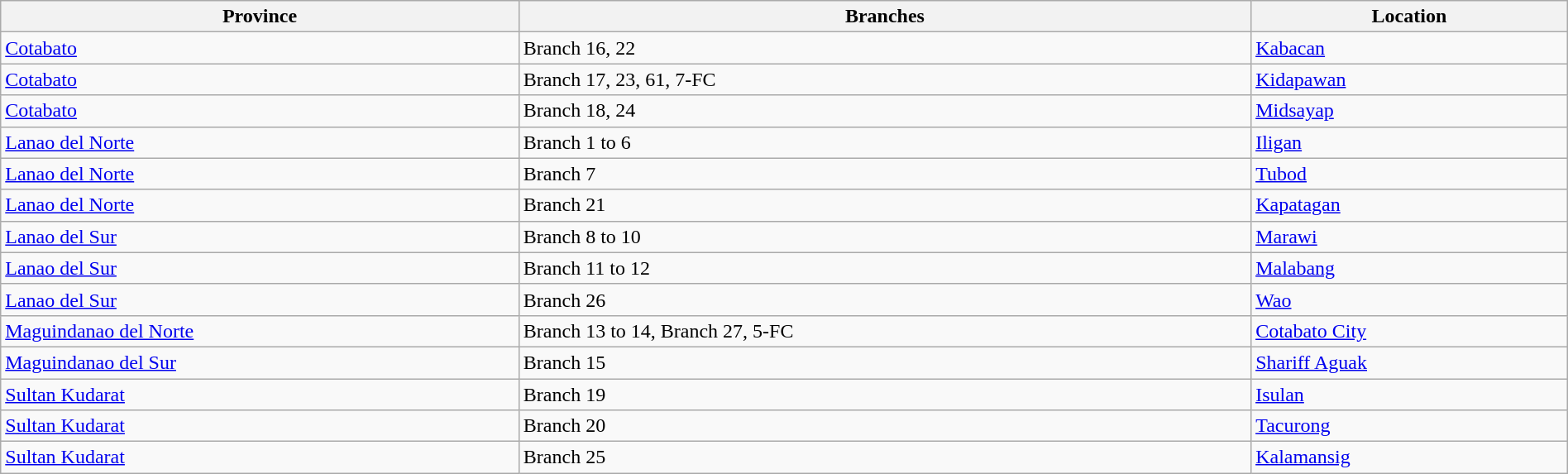<table class=wikitable width=100%>
<tr>
<th>Province</th>
<th>Branches</th>
<th>Location</th>
</tr>
<tr>
<td><a href='#'>Cotabato</a></td>
<td>Branch 16, 22</td>
<td><a href='#'>Kabacan</a></td>
</tr>
<tr>
<td><a href='#'>Cotabato</a></td>
<td>Branch 17, 23, 61, 7-FC</td>
<td><a href='#'>Kidapawan</a></td>
</tr>
<tr>
<td><a href='#'>Cotabato</a></td>
<td>Branch 18, 24</td>
<td><a href='#'>Midsayap</a></td>
</tr>
<tr>
<td><a href='#'>Lanao del Norte</a></td>
<td>Branch 1 to 6</td>
<td><a href='#'>Iligan</a></td>
</tr>
<tr>
<td><a href='#'>Lanao del Norte</a></td>
<td>Branch 7</td>
<td><a href='#'>Tubod</a></td>
</tr>
<tr>
<td><a href='#'>Lanao del Norte</a></td>
<td>Branch 21</td>
<td><a href='#'>Kapatagan</a></td>
</tr>
<tr>
<td><a href='#'>Lanao del Sur</a></td>
<td>Branch 8 to 10</td>
<td><a href='#'>Marawi</a></td>
</tr>
<tr>
<td><a href='#'>Lanao del Sur</a></td>
<td>Branch 11 to 12</td>
<td><a href='#'>Malabang</a></td>
</tr>
<tr>
<td><a href='#'>Lanao del Sur</a></td>
<td>Branch 26</td>
<td><a href='#'>Wao</a></td>
</tr>
<tr>
<td><a href='#'>Maguindanao del Norte</a></td>
<td>Branch 13 to 14, Branch 27, 5-FC</td>
<td><a href='#'>Cotabato City</a></td>
</tr>
<tr>
<td><a href='#'>Maguindanao del Sur</a></td>
<td>Branch 15</td>
<td><a href='#'>Shariff Aguak</a></td>
</tr>
<tr>
<td><a href='#'>Sultan Kudarat</a></td>
<td>Branch 19</td>
<td><a href='#'>Isulan</a></td>
</tr>
<tr>
<td><a href='#'>Sultan Kudarat</a></td>
<td>Branch 20</td>
<td><a href='#'>Tacurong</a></td>
</tr>
<tr>
<td><a href='#'>Sultan Kudarat</a></td>
<td>Branch 25</td>
<td><a href='#'>Kalamansig</a></td>
</tr>
</table>
